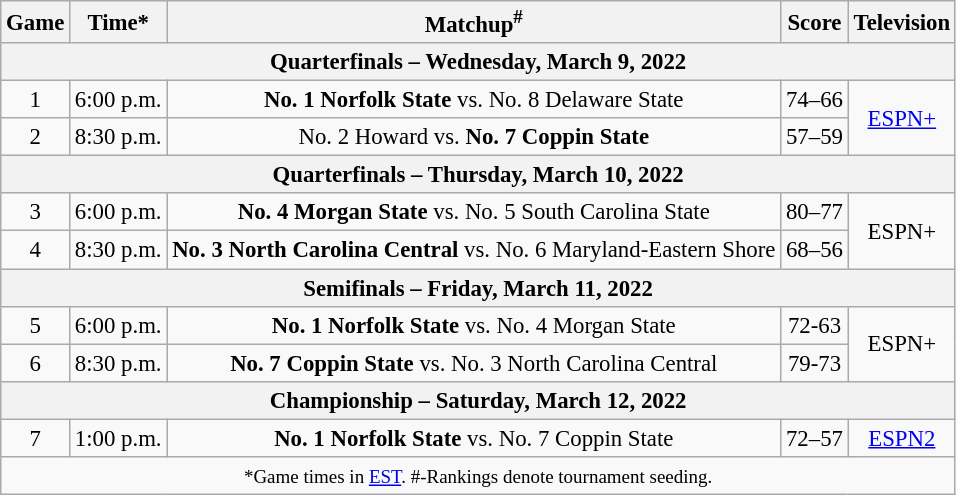<table class="wikitable" style="font-size: 95%;text-align:center">
<tr>
<th>Game</th>
<th>Time*</th>
<th>Matchup<sup>#</sup></th>
<th>Score</th>
<th>Television</th>
</tr>
<tr>
<th colspan="6">Quarterfinals – Wednesday, March 9, 2022</th>
</tr>
<tr>
<td>1</td>
<td>6:00 p.m.</td>
<td><strong>No. 1 Norfolk State</strong> vs. No. 8 Delaware State</td>
<td>74–66</td>
<td rowspan="2"><a href='#'>ESPN+</a></td>
</tr>
<tr>
<td>2</td>
<td>8:30 p.m.</td>
<td>No. 2 Howard vs. <strong>No. 7 Coppin State</strong></td>
<td>57–59</td>
</tr>
<tr>
<th colspan="6">Quarterfinals – Thursday, March 10, 2022</th>
</tr>
<tr>
<td>3</td>
<td>6:00 p.m.</td>
<td><strong>No. 4 Morgan State</strong> vs. No. 5 South Carolina State</td>
<td>80–77</td>
<td rowspan="2">ESPN+</td>
</tr>
<tr>
<td>4</td>
<td>8:30 p.m.</td>
<td><strong>No. 3 North Carolina Central</strong> vs. No. 6 Maryland-Eastern Shore</td>
<td>68–56</td>
</tr>
<tr>
<th colspan="6">Semifinals – Friday, March 11, 2022</th>
</tr>
<tr>
<td>5</td>
<td>6:00 p.m.</td>
<td><strong>No. 1 Norfolk State</strong> vs. No. 4 Morgan State</td>
<td>72-63</td>
<td rowspan="2">ESPN+</td>
</tr>
<tr>
<td>6</td>
<td>8:30 p.m.</td>
<td><strong>No. 7 Coppin State</strong> vs. No. 3 North Carolina Central</td>
<td>79-73</td>
</tr>
<tr>
<th colspan="6">Championship – Saturday, March 12, 2022</th>
</tr>
<tr>
<td>7</td>
<td>1:00 p.m.</td>
<td><strong>No. 1 Norfolk State</strong> vs. No. 7 Coppin State</td>
<td>72–57</td>
<td rowspan="1"><a href='#'>ESPN2</a></td>
</tr>
<tr>
<td colspan="6"><small>*Game times in <a href='#'>EST</a>. #-Rankings denote tournament seeding.</small></td>
</tr>
</table>
